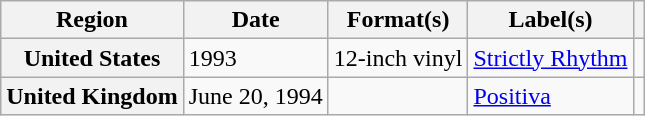<table class="wikitable plainrowheaders">
<tr>
<th scope="col">Region</th>
<th scope="col">Date</th>
<th scope="col">Format(s)</th>
<th scope="col">Label(s)</th>
<th scope="col"></th>
</tr>
<tr>
<th scope="row">United States</th>
<td>1993</td>
<td>12-inch vinyl</td>
<td><a href='#'>Strictly Rhythm</a></td>
<td></td>
</tr>
<tr>
<th scope="row">United Kingdom</th>
<td>June 20, 1994</td>
<td></td>
<td><a href='#'>Positiva</a></td>
<td></td>
</tr>
</table>
